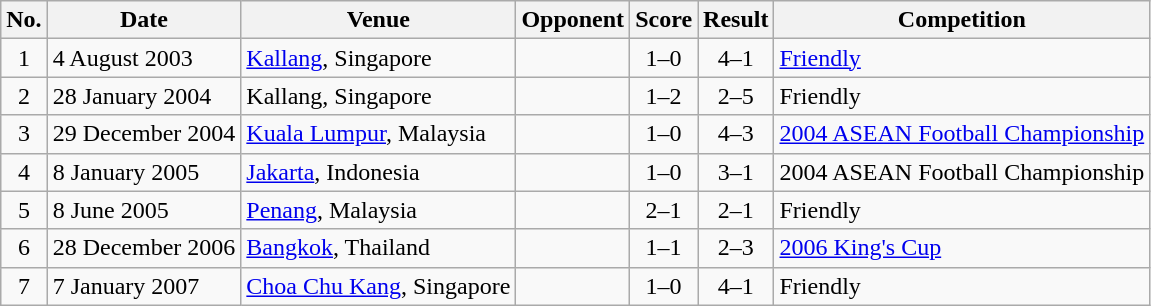<table class="wikitable sortable">
<tr>
<th scope="col">No.</th>
<th scope="col">Date</th>
<th scope="col">Venue</th>
<th scope="col">Opponent</th>
<th scope="col">Score</th>
<th scope="col">Result</th>
<th scope="col">Competition</th>
</tr>
<tr>
<td align=center>1</td>
<td>4 August 2003</td>
<td><a href='#'>Kallang</a>, Singapore</td>
<td></td>
<td align=center>1–0</td>
<td align=center>4–1</td>
<td><a href='#'>Friendly</a></td>
</tr>
<tr>
<td align=center>2</td>
<td>28 January 2004</td>
<td>Kallang, Singapore</td>
<td></td>
<td align=center>1–2</td>
<td align=center>2–5</td>
<td>Friendly</td>
</tr>
<tr>
<td align=center>3</td>
<td>29 December 2004</td>
<td><a href='#'>Kuala Lumpur</a>, Malaysia</td>
<td></td>
<td align=center>1–0</td>
<td align=center>4–3</td>
<td><a href='#'>2004 ASEAN Football Championship</a></td>
</tr>
<tr>
<td align=center>4</td>
<td>8 January 2005</td>
<td><a href='#'>Jakarta</a>, Indonesia</td>
<td></td>
<td align=center>1–0</td>
<td align=center>3–1</td>
<td>2004 ASEAN Football Championship</td>
</tr>
<tr>
<td align=center>5</td>
<td>8 June 2005</td>
<td><a href='#'>Penang</a>, Malaysia</td>
<td></td>
<td align=center>2–1</td>
<td align=center>2–1</td>
<td>Friendly</td>
</tr>
<tr>
<td align=center>6</td>
<td>28 December 2006</td>
<td><a href='#'>Bangkok</a>, Thailand</td>
<td></td>
<td align=center>1–1</td>
<td align=center>2–3</td>
<td><a href='#'>2006 King's Cup</a></td>
</tr>
<tr>
<td align=center>7</td>
<td>7 January 2007</td>
<td><a href='#'>Choa Chu Kang</a>, Singapore</td>
<td></td>
<td align=center>1–0</td>
<td align=center>4–1</td>
<td>Friendly</td>
</tr>
</table>
